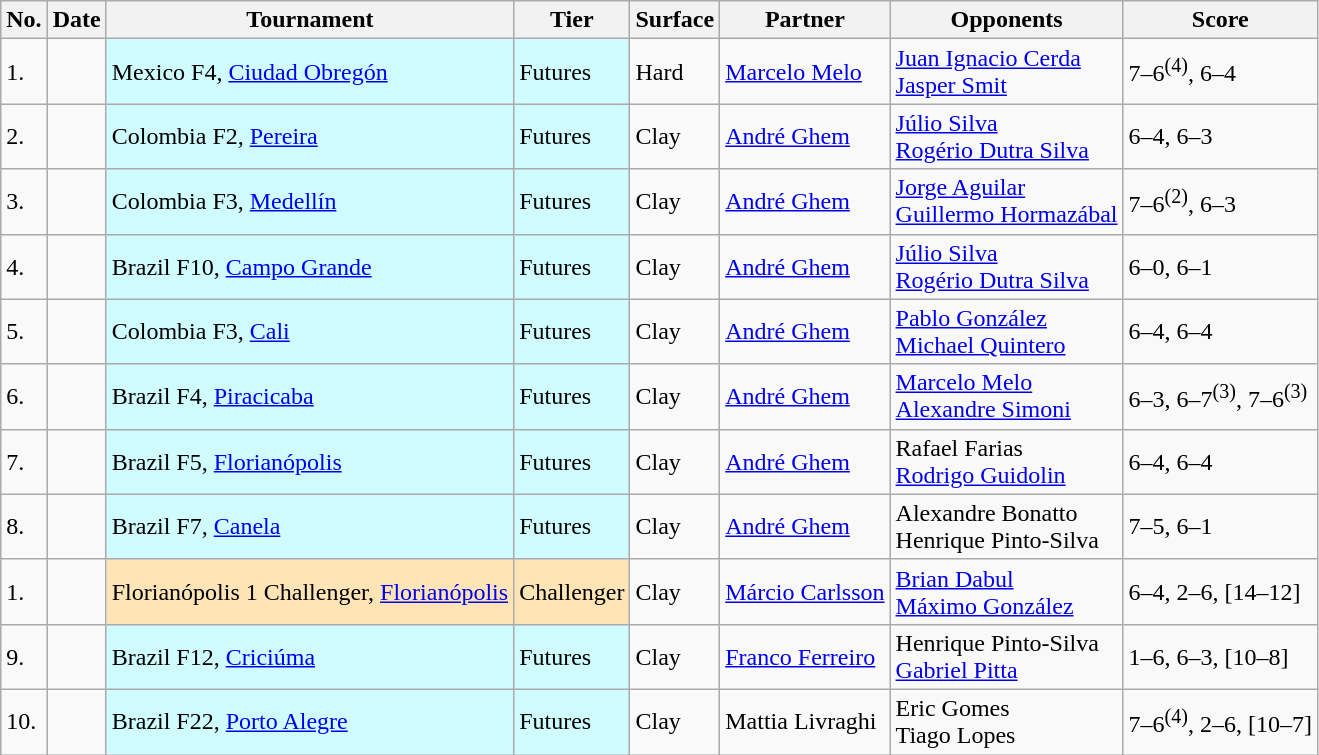<table class="sortable wikitable">
<tr>
<th>No.</th>
<th>Date</th>
<th>Tournament</th>
<th>Tier</th>
<th>Surface</th>
<th>Partner</th>
<th>Opponents</th>
<th class="unsortable">Score</th>
</tr>
<tr>
<td>1.</td>
<td></td>
<td style="background:#cffcff;">Mexico F4, <a href='#'>Ciudad Obregón</a></td>
<td style="background:#cffcff;">Futures</td>
<td>Hard</td>
<td> <a href='#'>Marcelo Melo</a></td>
<td> <a href='#'>Juan Ignacio Cerda</a> <br>  <a href='#'>Jasper Smit</a></td>
<td>7–6<sup>(4)</sup>, 6–4</td>
</tr>
<tr>
<td>2.</td>
<td></td>
<td style="background:#cffcff;">Colombia F2, <a href='#'>Pereira</a></td>
<td style="background:#cffcff;">Futures</td>
<td>Clay</td>
<td> <a href='#'>André Ghem</a></td>
<td> <a href='#'>Júlio Silva</a> <br>  <a href='#'>Rogério Dutra Silva</a></td>
<td>6–4, 6–3</td>
</tr>
<tr>
<td>3.</td>
<td></td>
<td style="background:#cffcff;">Colombia F3, <a href='#'>Medellín</a></td>
<td style="background:#cffcff;">Futures</td>
<td>Clay</td>
<td> <a href='#'>André Ghem</a></td>
<td> <a href='#'>Jorge Aguilar</a> <br>  <a href='#'>Guillermo Hormazábal</a></td>
<td>7–6<sup>(2)</sup>, 6–3</td>
</tr>
<tr>
<td>4.</td>
<td></td>
<td style="background:#cffcff;">Brazil F10, <a href='#'>Campo Grande</a></td>
<td style="background:#cffcff;">Futures</td>
<td>Clay</td>
<td> <a href='#'>André Ghem</a></td>
<td> <a href='#'>Júlio Silva</a> <br>  <a href='#'>Rogério Dutra Silva</a></td>
<td>6–0, 6–1</td>
</tr>
<tr>
<td>5.</td>
<td></td>
<td style="background:#cffcff;">Colombia F3, <a href='#'>Cali</a></td>
<td style="background:#cffcff;">Futures</td>
<td>Clay</td>
<td> <a href='#'>André Ghem</a></td>
<td> <a href='#'>Pablo González</a> <br>  <a href='#'>Michael Quintero</a></td>
<td>6–4, 6–4</td>
</tr>
<tr>
<td>6.</td>
<td></td>
<td style="background:#cffcff;">Brazil F4, <a href='#'>Piracicaba</a></td>
<td style="background:#cffcff;">Futures</td>
<td>Clay</td>
<td> <a href='#'>André Ghem</a></td>
<td> <a href='#'>Marcelo Melo</a> <br>  <a href='#'>Alexandre Simoni</a></td>
<td>6–3, 6–7<sup>(3)</sup>, 7–6<sup>(3)</sup></td>
</tr>
<tr>
<td>7.</td>
<td></td>
<td style="background:#cffcff;">Brazil F5, <a href='#'>Florianópolis</a></td>
<td style="background:#cffcff;">Futures</td>
<td>Clay</td>
<td> <a href='#'>André Ghem</a></td>
<td> Rafael Farias <br>  <a href='#'>Rodrigo Guidolin</a></td>
<td>6–4, 6–4</td>
</tr>
<tr>
<td>8.</td>
<td></td>
<td style="background:#cffcff;">Brazil F7, <a href='#'>Canela</a></td>
<td style="background:#cffcff;">Futures</td>
<td>Clay</td>
<td> <a href='#'>André Ghem</a></td>
<td> Alexandre Bonatto <br>  Henrique Pinto-Silva</td>
<td>7–5, 6–1</td>
</tr>
<tr>
<td>1.</td>
<td></td>
<td style="background:moccasin;">Florianópolis 1 Challenger, <a href='#'>Florianópolis</a></td>
<td style="background:moccasin;">Challenger</td>
<td>Clay</td>
<td> <a href='#'>Márcio Carlsson</a></td>
<td> <a href='#'>Brian Dabul</a> <br>  <a href='#'>Máximo González</a></td>
<td>6–4, 2–6, [14–12]</td>
</tr>
<tr>
<td>9.</td>
<td></td>
<td style="background:#cffcff;">Brazil F12, <a href='#'>Criciúma</a></td>
<td style="background:#cffcff;">Futures</td>
<td>Clay</td>
<td> <a href='#'>Franco Ferreiro</a></td>
<td> Henrique Pinto-Silva <br>  <a href='#'>Gabriel Pitta</a></td>
<td>1–6, 6–3, [10–8]</td>
</tr>
<tr>
<td>10.</td>
<td></td>
<td style="background:#cffcff;">Brazil F22, <a href='#'>Porto Alegre</a></td>
<td style="background:#cffcff;">Futures</td>
<td>Clay</td>
<td> Mattia Livraghi</td>
<td> Eric Gomes <br>  Tiago Lopes</td>
<td>7–6<sup>(4)</sup>, 2–6, [10–7]</td>
</tr>
</table>
